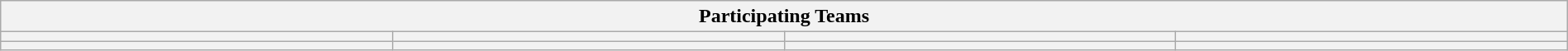<table class="wikitable" style="width:100%;">
<tr>
<th colspan=4><strong>Participating Teams</strong></th>
</tr>
<tr>
<th style="width:25%;"></th>
<th style="width:25%;"></th>
<th style="width:25%;"></th>
<th style="width:25%;"></th>
</tr>
<tr>
<th style="width:25%;"></th>
<th style="width:25%;"></th>
<th style="width:25%;"></th>
<th style="width:25%;"></th>
</tr>
</table>
